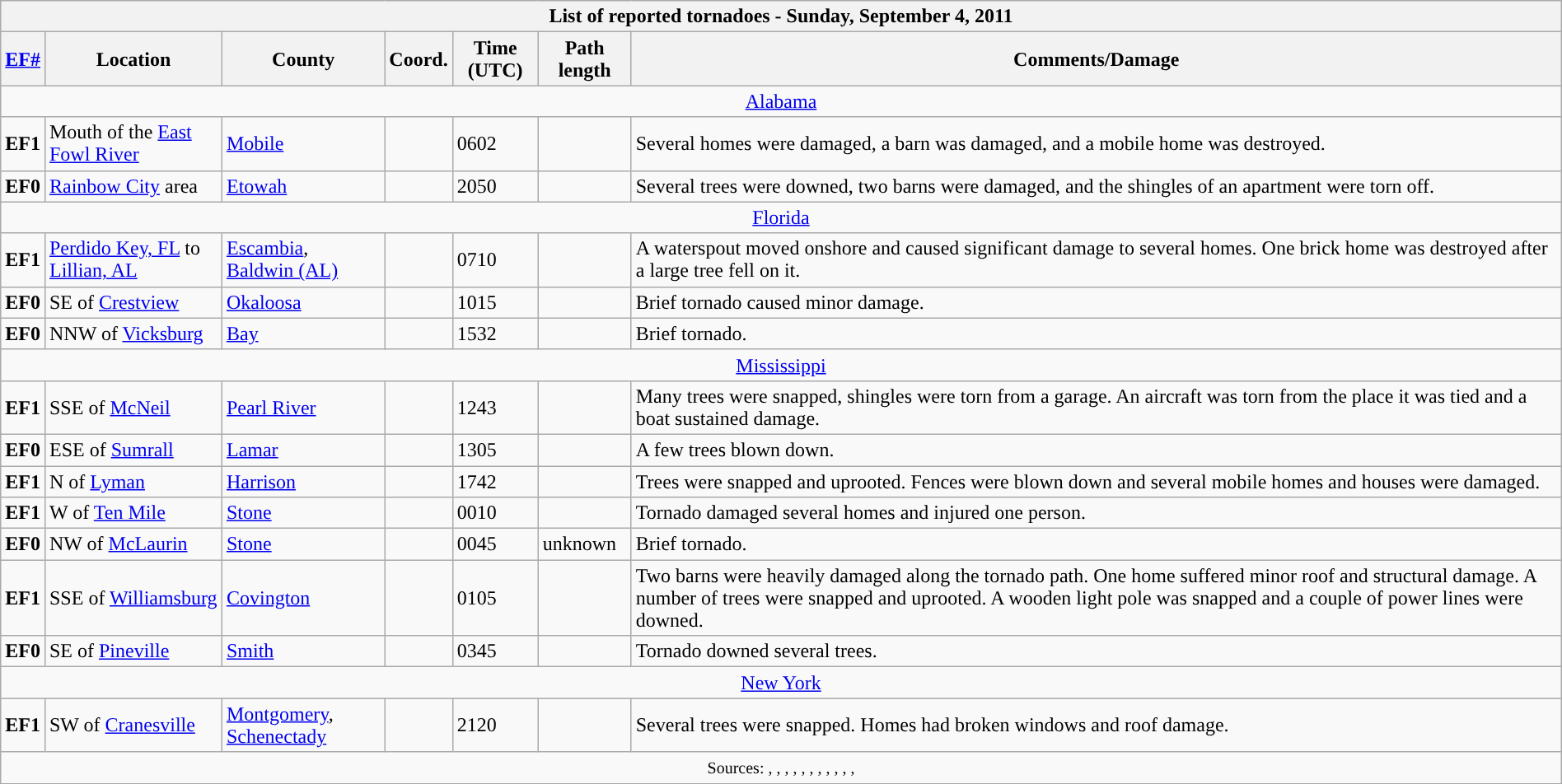<table class="wikitable collapsible" width="100%">
<tr>
<th colspan="7">List of reported tornadoes - Sunday, September 4, 2011</th>
</tr>
<tr>
<th><a href='#'>EF#</a></th>
<th>Location</th>
<th>County</th>
<th>Coord.</th>
<th>Time (UTC)</th>
<th>Path length</th>
<th>Comments/Damage</th>
</tr>
<tr>
<td colspan="7" align=center><a href='#'>Alabama</a></td>
</tr>
<tr>
<td><strong>EF1</strong></td>
<td>Mouth of the <a href='#'>East Fowl River</a></td>
<td><a href='#'>Mobile</a></td>
<td></td>
<td>0602</td>
<td></td>
<td>Several homes were damaged, a barn was damaged, and a mobile home was destroyed.</td>
</tr>
<tr>
<td><strong>EF0</strong></td>
<td><a href='#'>Rainbow City</a> area</td>
<td><a href='#'>Etowah</a></td>
<td></td>
<td>2050</td>
<td></td>
<td>Several trees were downed, two barns were damaged, and the shingles of an apartment were torn off.</td>
</tr>
<tr>
<td colspan="7" align=center><a href='#'>Florida</a></td>
</tr>
<tr>
<td><strong>EF1</strong></td>
<td><a href='#'>Perdido Key, FL</a> to <a href='#'>Lillian, AL</a></td>
<td><a href='#'>Escambia</a>, <a href='#'>Baldwin (AL)</a></td>
<td></td>
<td>0710</td>
<td></td>
<td>A waterspout moved onshore and caused significant damage to several homes. One brick home was destroyed after a large tree fell on it.</td>
</tr>
<tr>
<td><strong>EF0</strong></td>
<td>SE of <a href='#'>Crestview</a></td>
<td><a href='#'>Okaloosa</a></td>
<td></td>
<td>1015</td>
<td></td>
<td>Brief tornado caused minor damage.</td>
</tr>
<tr>
<td><strong>EF0</strong></td>
<td>NNW of <a href='#'>Vicksburg</a></td>
<td><a href='#'>Bay</a></td>
<td></td>
<td>1532</td>
<td></td>
<td>Brief tornado.</td>
</tr>
<tr>
<td colspan="7" align=center><a href='#'>Mississippi</a></td>
</tr>
<tr>
<td><strong>EF1</strong></td>
<td>SSE of <a href='#'>McNeil</a></td>
<td><a href='#'>Pearl River</a></td>
<td></td>
<td>1243</td>
<td></td>
<td>Many trees were snapped, shingles were torn from a garage. An aircraft was torn from the place it was tied and a boat sustained damage.</td>
</tr>
<tr>
<td><strong>EF0</strong></td>
<td>ESE of <a href='#'>Sumrall</a></td>
<td><a href='#'>Lamar</a></td>
<td></td>
<td>1305</td>
<td></td>
<td>A few trees blown down.</td>
</tr>
<tr>
<td><strong>EF1</strong></td>
<td>N of <a href='#'>Lyman</a></td>
<td><a href='#'>Harrison</a></td>
<td></td>
<td>1742</td>
<td></td>
<td>Trees were snapped and uprooted. Fences were blown down and several mobile homes and houses were damaged.</td>
</tr>
<tr>
<td><strong>EF1</strong></td>
<td>W of <a href='#'>Ten Mile</a></td>
<td><a href='#'>Stone</a></td>
<td></td>
<td>0010</td>
<td></td>
<td>Tornado damaged several homes and injured one person.</td>
</tr>
<tr>
<td><strong>EF0</strong></td>
<td>NW of <a href='#'>McLaurin</a></td>
<td><a href='#'>Stone</a></td>
<td></td>
<td>0045</td>
<td>unknown</td>
<td>Brief tornado.</td>
</tr>
<tr>
<td><strong>EF1</strong></td>
<td>SSE of <a href='#'>Williamsburg</a></td>
<td><a href='#'>Covington</a></td>
<td></td>
<td>0105</td>
<td></td>
<td>Two barns were heavily damaged along the tornado path. One home suffered minor roof and structural damage. A number of trees were snapped and uprooted. A wooden light pole was snapped and a couple of power lines were downed.</td>
</tr>
<tr>
<td><strong>EF0</strong></td>
<td>SE of <a href='#'>Pineville</a></td>
<td><a href='#'>Smith</a></td>
<td></td>
<td>0345</td>
<td></td>
<td>Tornado downed several trees.</td>
</tr>
<tr>
<td colspan="7" align=center><a href='#'>New York</a></td>
</tr>
<tr>
<td><strong>EF1</strong></td>
<td>SW of <a href='#'>Cranesville</a></td>
<td><a href='#'>Montgomery</a>, <a href='#'>Schenectady</a></td>
<td></td>
<td>2120</td>
<td></td>
<td>Several trees were snapped. Homes had broken windows and roof damage.</td>
</tr>
<tr>
<td colspan="7" align=center><small>Sources: , , , , , , , , , , , </small></td>
</tr>
<tr>
</tr>
</table>
